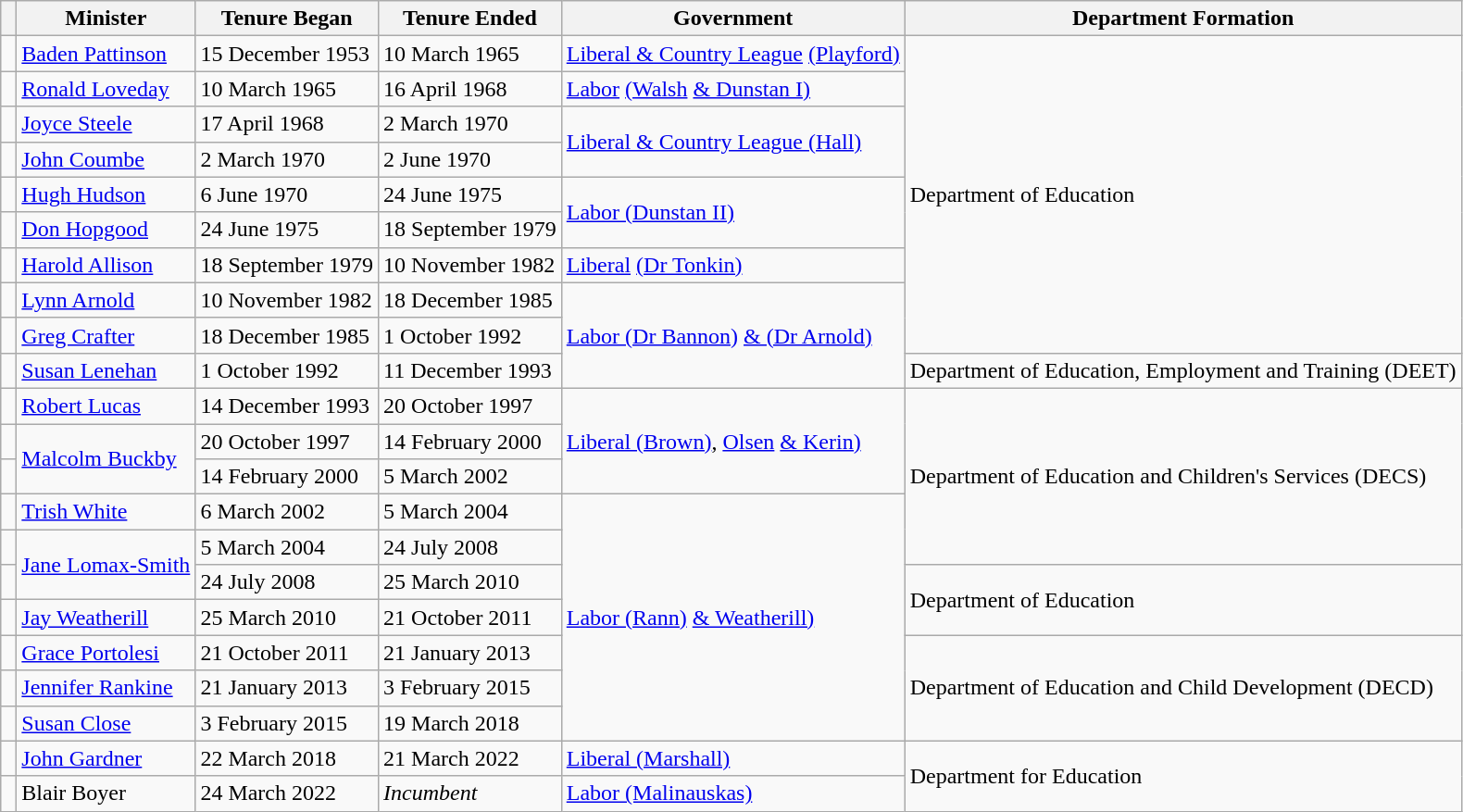<table class="wikitable">
<tr>
<th></th>
<th>Minister</th>
<th>Tenure Began</th>
<th>Tenure Ended</th>
<th>Government</th>
<th>Department Formation</th>
</tr>
<tr>
<td> </td>
<td><a href='#'>Baden Pattinson</a></td>
<td>15 December 1953</td>
<td>10 March 1965</td>
<td><a href='#'>Liberal & Country League</a> <a href='#'>(Playford)</a></td>
<td rowspan="9">Department of Education</td>
</tr>
<tr>
<td> </td>
<td><a href='#'>Ronald Loveday</a></td>
<td>10 March 1965</td>
<td>16 April 1968</td>
<td><a href='#'>Labor</a> <a href='#'>(Walsh</a> <a href='#'>& Dunstan I)</a></td>
</tr>
<tr>
<td> </td>
<td><a href='#'>Joyce Steele</a></td>
<td>17 April 1968</td>
<td>2 March 1970</td>
<td rowspan="2"><a href='#'>Liberal & Country League (Hall)</a></td>
</tr>
<tr>
<td> </td>
<td><a href='#'>John Coumbe</a></td>
<td>2 March 1970</td>
<td>2 June 1970</td>
</tr>
<tr>
<td> </td>
<td><a href='#'>Hugh Hudson</a></td>
<td>6 June 1970</td>
<td>24 June 1975</td>
<td rowspan="2"><a href='#'>Labor (Dunstan II)</a></td>
</tr>
<tr>
<td> </td>
<td><a href='#'>Don Hopgood</a></td>
<td>24 June 1975</td>
<td>18 September 1979</td>
</tr>
<tr>
<td> </td>
<td><a href='#'>Harold Allison</a></td>
<td>18 September 1979</td>
<td>10 November 1982</td>
<td><a href='#'>Liberal</a> <a href='#'>(Dr Tonkin)</a></td>
</tr>
<tr>
<td> </td>
<td><a href='#'>Lynn Arnold</a></td>
<td>10 November 1982</td>
<td>18 December 1985</td>
<td rowspan="3"><a href='#'>Labor (Dr Bannon)</a> <a href='#'>& (Dr Arnold)</a></td>
</tr>
<tr>
<td> </td>
<td><a href='#'>Greg Crafter</a></td>
<td>18 December 1985</td>
<td>1 October 1992</td>
</tr>
<tr>
<td> </td>
<td><a href='#'>Susan Lenehan</a></td>
<td>1 October 1992</td>
<td>11 December 1993</td>
<td>Department of Education, Employment and Training (DEET)</td>
</tr>
<tr>
<td> </td>
<td><a href='#'>Robert Lucas</a></td>
<td>14 December 1993</td>
<td>20 October 1997</td>
<td rowspan="3"><a href='#'>Liberal (Brown)</a>, <a href='#'>Olsen</a> <a href='#'>& Kerin)</a></td>
<td rowspan="5">Department of Education and Children's Services (DECS)</td>
</tr>
<tr>
<td> </td>
<td rowspan="2"><a href='#'>Malcolm Buckby</a></td>
<td>20 October 1997</td>
<td>14 February 2000</td>
</tr>
<tr>
<td></td>
<td>14 February 2000</td>
<td>5 March 2002</td>
</tr>
<tr>
<td> </td>
<td><a href='#'>Trish White</a></td>
<td>6 March 2002</td>
<td>5 March 2004</td>
<td rowspan="7"><a href='#'>Labor (Rann)</a> <a href='#'>& Weatherill)</a></td>
</tr>
<tr>
<td> </td>
<td rowspan="2"><a href='#'>Jane Lomax-Smith</a></td>
<td>5 March 2004</td>
<td>24 July 2008</td>
</tr>
<tr>
<td></td>
<td>24 July 2008</td>
<td>25 March 2010</td>
<td rowspan="2">Department of Education</td>
</tr>
<tr>
<td> </td>
<td><a href='#'>Jay Weatherill</a></td>
<td>25 March 2010</td>
<td>21 October 2011</td>
</tr>
<tr>
<td> </td>
<td><a href='#'>Grace Portolesi</a></td>
<td>21 October 2011</td>
<td>21 January 2013</td>
<td rowspan="3">Department of Education and Child Development (DECD)</td>
</tr>
<tr>
<td> </td>
<td><a href='#'>Jennifer Rankine</a></td>
<td>21 January 2013</td>
<td>3 February 2015</td>
</tr>
<tr>
<td> </td>
<td><a href='#'>Susan Close</a></td>
<td>3 February 2015</td>
<td>19 March 2018</td>
</tr>
<tr>
<td> </td>
<td><a href='#'>John Gardner</a></td>
<td>22 March 2018</td>
<td>21 March 2022</td>
<td><a href='#'>Liberal (Marshall)</a></td>
<td rowspan="2">Department for Education</td>
</tr>
<tr>
<td> </td>
<td>Blair Boyer</td>
<td>24 March 2022</td>
<td><em>Incumbent</em></td>
<td><a href='#'>Labor (Malinauskas)</a></td>
</tr>
</table>
